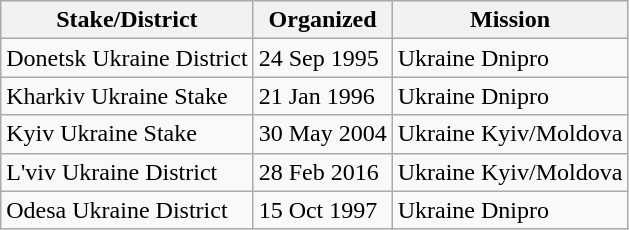<table class="wikitable sortable">
<tr>
<th>Stake/District</th>
<th>Organized</th>
<th>Mission</th>
</tr>
<tr>
<td>Donetsk Ukraine District</td>
<td>24 Sep 1995</td>
<td>Ukraine Dnipro</td>
</tr>
<tr>
<td>Kharkiv Ukraine Stake</td>
<td>21 Jan 1996</td>
<td>Ukraine Dnipro</td>
</tr>
<tr>
<td>Kyiv Ukraine Stake</td>
<td>30 May 2004</td>
<td>Ukraine Kyiv/Moldova</td>
</tr>
<tr>
<td>L'viv Ukraine District</td>
<td>28 Feb 2016</td>
<td>Ukraine Kyiv/Moldova</td>
</tr>
<tr>
<td>Odesa Ukraine District</td>
<td>15 Oct 1997</td>
<td>Ukraine Dnipro</td>
</tr>
</table>
